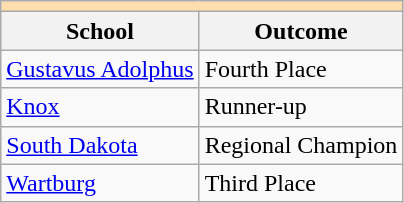<table class="wikitable" style="float:left; margin-right:1em;">
<tr>
<th colspan="3" style="background:#ffdead;"></th>
</tr>
<tr>
<th>School</th>
<th>Outcome</th>
</tr>
<tr>
<td><a href='#'>Gustavus Adolphus</a></td>
<td>Fourth Place</td>
</tr>
<tr>
<td><a href='#'>Knox</a></td>
<td>Runner-up</td>
</tr>
<tr>
<td><a href='#'>South Dakota</a></td>
<td>Regional Champion</td>
</tr>
<tr>
<td><a href='#'>Wartburg</a></td>
<td>Third Place</td>
</tr>
</table>
